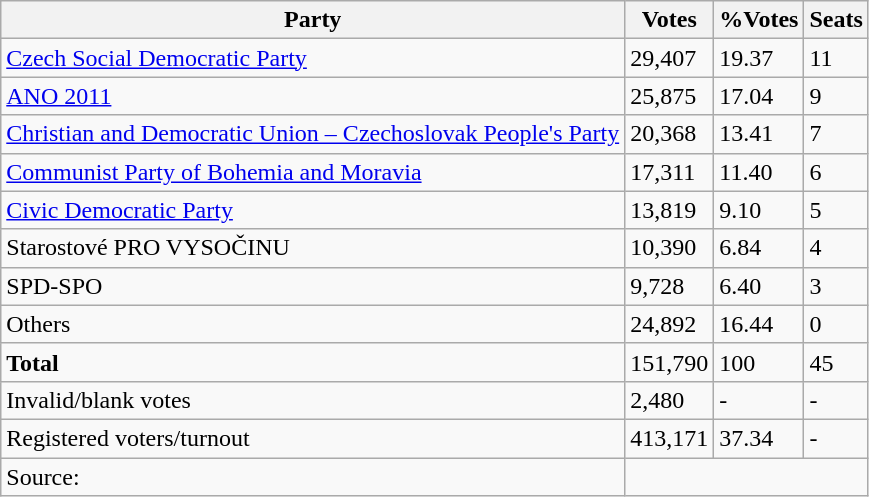<table class="wikitable">
<tr>
<th>Party</th>
<th>Votes</th>
<th>%Votes</th>
<th>Seats</th>
</tr>
<tr>
<td><a href='#'>Czech Social Democratic Party</a></td>
<td>29,407</td>
<td>19.37</td>
<td>11</td>
</tr>
<tr>
<td><a href='#'>ANO 2011</a></td>
<td>25,875</td>
<td>17.04</td>
<td>9</td>
</tr>
<tr>
<td><a href='#'>Christian and Democratic Union&nbsp;– Czechoslovak People's Party</a></td>
<td>20,368</td>
<td>13.41</td>
<td>7</td>
</tr>
<tr>
<td><a href='#'>Communist Party of Bohemia and Moravia</a></td>
<td>17,311</td>
<td>11.40</td>
<td>6</td>
</tr>
<tr>
<td><a href='#'>Civic Democratic Party</a></td>
<td>13,819</td>
<td>9.10</td>
<td>5</td>
</tr>
<tr>
<td>Starostové PRO VYSOČINU</td>
<td>10,390</td>
<td>6.84</td>
<td>4</td>
</tr>
<tr>
<td>SPD-SPO</td>
<td>9,728</td>
<td>6.40</td>
<td>3</td>
</tr>
<tr>
<td>Others</td>
<td>24,892</td>
<td>16.44</td>
<td>0</td>
</tr>
<tr>
<td><strong>Total</strong></td>
<td>151,790</td>
<td>100</td>
<td>45</td>
</tr>
<tr>
<td>Invalid/blank votes</td>
<td>2,480</td>
<td>-</td>
<td>-</td>
</tr>
<tr>
<td>Registered voters/turnout</td>
<td>413,171</td>
<td>37.34</td>
<td>-</td>
</tr>
<tr>
<td>Source: </td>
</tr>
</table>
